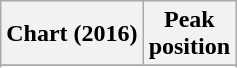<table class="wikitable sortable plainrowheaders" style="text-align:center">
<tr>
<th scope="col">Chart (2016)</th>
<th scope="col">Peak<br> position</th>
</tr>
<tr>
</tr>
<tr>
</tr>
<tr>
</tr>
<tr>
</tr>
<tr>
</tr>
<tr>
</tr>
<tr>
</tr>
<tr>
</tr>
</table>
